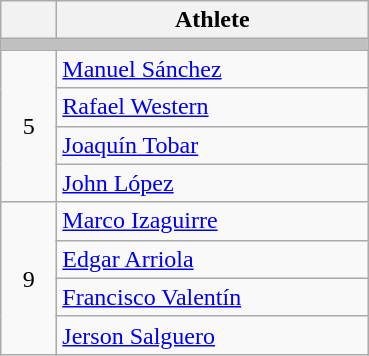<table class="wikitable">
<tr>
<th width="30"></th>
<th width="200">Athlete</th>
</tr>
<tr bgcolor="C0C0C0">
<td colspan=2></td>
</tr>
<tr>
<td align="center" rowspan=4>5</td>
<td> <a href='#'>Manuel Sánchez</a></td>
</tr>
<tr>
<td> <a href='#'>Rafael Western</a></td>
</tr>
<tr>
<td> <a href='#'>Joaquín Tobar</a></td>
</tr>
<tr>
<td> <a href='#'>John López</a></td>
</tr>
<tr>
<td align="center" rowspan=4>9</td>
<td> <a href='#'>Marco Izaguirre</a></td>
</tr>
<tr>
<td> <a href='#'>Edgar Arriola</a></td>
</tr>
<tr>
<td> <a href='#'>Francisco Valentín</a></td>
</tr>
<tr>
<td> <a href='#'>Jerson Salguero</a></td>
</tr>
</table>
